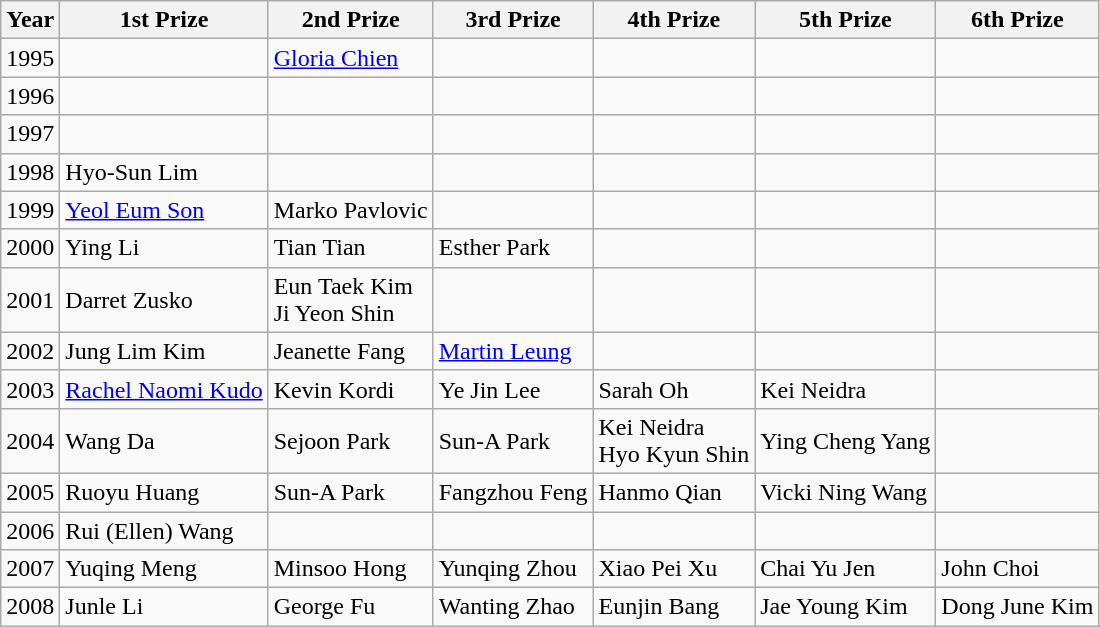<table class="wikitable">
<tr>
<th>Year</th>
<th>1st Prize</th>
<th>2nd Prize</th>
<th>3rd Prize</th>
<th>4th Prize</th>
<th>5th Prize</th>
<th>6th Prize</th>
</tr>
<tr>
<td>1995</td>
<td></td>
<td><a href='#'>Gloria Chien</a></td>
<td></td>
<td></td>
<td></td>
<td></td>
</tr>
<tr>
<td>1996</td>
<td></td>
<td></td>
<td></td>
<td></td>
<td></td>
<td></td>
</tr>
<tr>
<td>1997</td>
<td></td>
<td></td>
<td></td>
<td></td>
<td></td>
<td></td>
</tr>
<tr>
<td>1998</td>
<td>Hyo-Sun Lim</td>
<td></td>
<td></td>
<td></td>
<td></td>
<td></td>
</tr>
<tr>
<td>1999</td>
<td><a href='#'>Yeol Eum Son</a></td>
<td>Marko Pavlovic</td>
<td></td>
<td></td>
<td></td>
<td></td>
</tr>
<tr>
<td>2000</td>
<td>Ying Li</td>
<td>Tian Tian</td>
<td>Esther Park</td>
<td></td>
<td></td>
<td></td>
</tr>
<tr>
<td>2001</td>
<td>Darret Zusko</td>
<td>Eun Taek Kim<br>Ji Yeon Shin</td>
<td></td>
<td></td>
<td></td>
<td></td>
</tr>
<tr>
<td>2002</td>
<td>Jung Lim Kim</td>
<td>Jeanette Fang</td>
<td><a href='#'>Martin Leung</a></td>
<td></td>
<td></td>
<td></td>
</tr>
<tr>
<td>2003</td>
<td><a href='#'>Rachel Naomi Kudo</a></td>
<td>Kevin Kordi</td>
<td>Ye Jin Lee</td>
<td>Sarah Oh</td>
<td>Kei Neidra</td>
<td></td>
</tr>
<tr>
<td>2004</td>
<td>Wang Da</td>
<td>Sejoon Park</td>
<td>Sun-A Park</td>
<td>Kei Neidra<br>Hyo Kyun Shin</td>
<td>Ying Cheng Yang</td>
<td></td>
</tr>
<tr>
<td>2005</td>
<td>Ruoyu Huang</td>
<td>Sun-A Park</td>
<td>Fangzhou Feng</td>
<td>Hanmo Qian</td>
<td>Vicki Ning Wang</td>
<td></td>
</tr>
<tr>
<td>2006</td>
<td>Rui (Ellen) Wang</td>
<td></td>
<td></td>
<td></td>
<td></td>
<td></td>
</tr>
<tr>
<td>2007</td>
<td>Yuqing Meng</td>
<td>Minsoo Hong</td>
<td>Yunqing Zhou</td>
<td>Xiao Pei Xu</td>
<td>Chai Yu Jen</td>
<td>John Choi</td>
</tr>
<tr>
<td>2008</td>
<td>Junle Li</td>
<td>George Fu</td>
<td>Wanting Zhao</td>
<td>Eunjin Bang</td>
<td>Jae Young Kim</td>
<td>Dong June Kim</td>
</tr>
</table>
